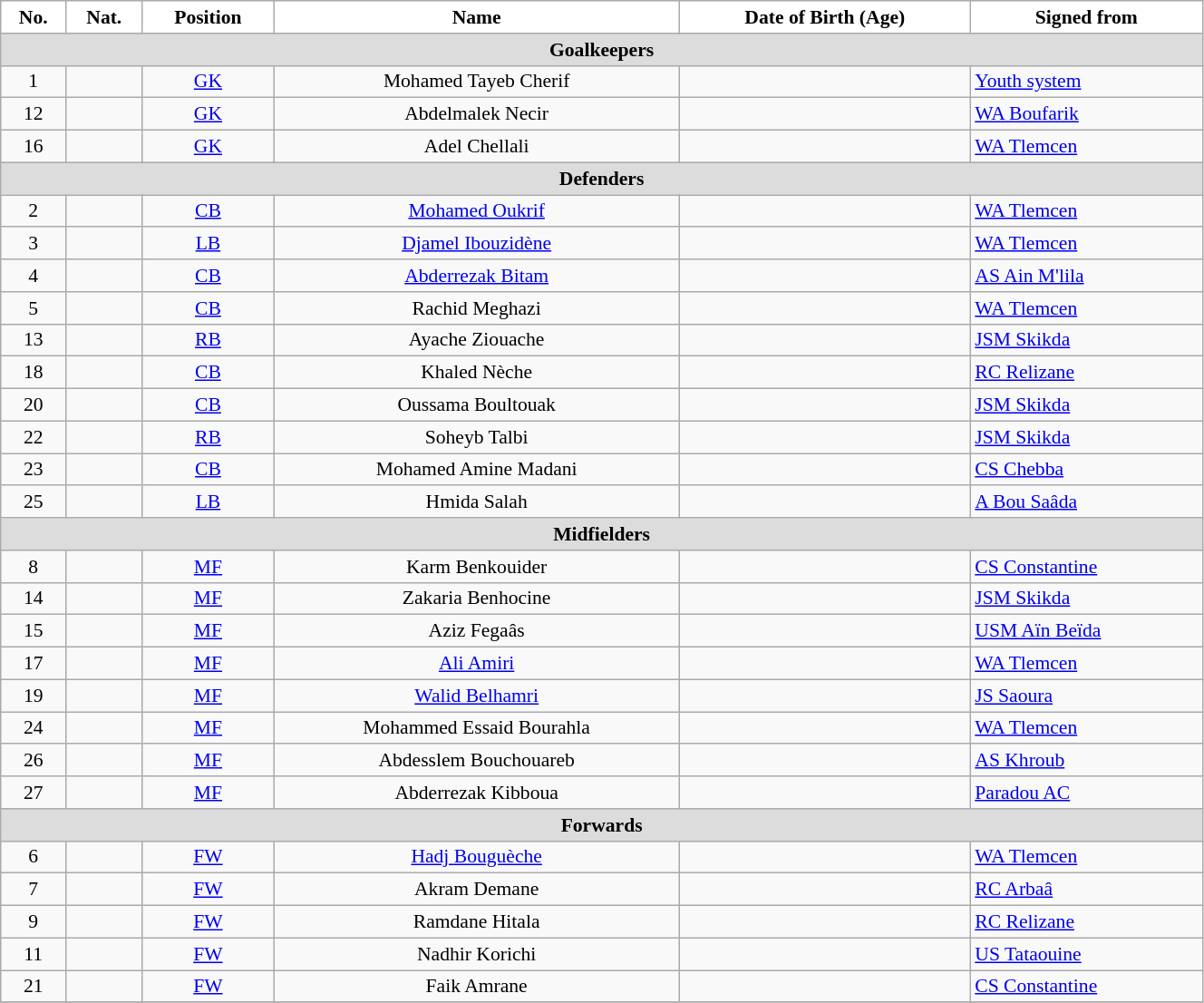<table class="wikitable" style="text-align:center; font-size:90%; width:70%">
<tr>
<th style="background:white; color:black; text-align:center;">No.</th>
<th style="background:white; color:black; text-align:center;">Nat.</th>
<th style="background:white; color:black; text-align:center;">Position</th>
<th style="background:white; color:black; text-align:center;">Name</th>
<th style="background:white; color:black; text-align:center;">Date of Birth (Age)</th>
<th style="background:white; color:black; text-align:center;">Signed from</th>
</tr>
<tr>
<th colspan=10 style="background:#DCDCDC; text-align:center;">Goalkeepers</th>
</tr>
<tr>
<td>1</td>
<td></td>
<td><a href='#'>GK</a></td>
<td>Mohamed Tayeb Cherif</td>
<td></td>
<td style="text-align:left"> <a href='#'>Youth system</a></td>
</tr>
<tr>
<td>12</td>
<td></td>
<td><a href='#'>GK</a></td>
<td>Abdelmalek Necir</td>
<td></td>
<td style="text-align:left"> <a href='#'>WA Boufarik</a></td>
</tr>
<tr>
<td>16</td>
<td></td>
<td><a href='#'>GK</a></td>
<td>Adel Chellali</td>
<td></td>
<td style="text-align:left"> <a href='#'>WA Tlemcen</a></td>
</tr>
<tr>
<th colspan=10 style="background:#DCDCDC; text-align:center;">Defenders</th>
</tr>
<tr>
<td>2</td>
<td></td>
<td><a href='#'>CB</a></td>
<td><a href='#'>Mohamed Oukrif</a></td>
<td></td>
<td style="text-align:left"> <a href='#'>WA Tlemcen</a></td>
</tr>
<tr>
<td>3</td>
<td></td>
<td><a href='#'>LB</a></td>
<td><a href='#'>Djamel Ibouzidène</a></td>
<td></td>
<td style="text-align:left"> <a href='#'>WA Tlemcen</a></td>
</tr>
<tr>
<td>4</td>
<td></td>
<td><a href='#'>CB</a></td>
<td><a href='#'>Abderrezak Bitam</a></td>
<td></td>
<td style="text-align:left"> <a href='#'>AS Ain M'lila</a></td>
</tr>
<tr>
<td>5</td>
<td></td>
<td><a href='#'>CB</a></td>
<td>Rachid Meghazi</td>
<td></td>
<td style="text-align:left"> <a href='#'>WA Tlemcen</a></td>
</tr>
<tr>
<td>13</td>
<td></td>
<td><a href='#'>RB</a></td>
<td>Ayache Ziouache</td>
<td></td>
<td style="text-align:left"> <a href='#'>JSM Skikda</a></td>
</tr>
<tr>
<td>18</td>
<td></td>
<td><a href='#'>CB</a></td>
<td>Khaled Nèche</td>
<td></td>
<td style="text-align:left"> <a href='#'>RC Relizane</a></td>
</tr>
<tr>
<td>20</td>
<td></td>
<td><a href='#'>CB</a></td>
<td>Oussama Boultouak</td>
<td></td>
<td style="text-align:left"> <a href='#'>JSM Skikda</a></td>
</tr>
<tr>
<td>22</td>
<td></td>
<td><a href='#'>RB</a></td>
<td>Soheyb Talbi</td>
<td></td>
<td style="text-align:left"> <a href='#'>JSM Skikda</a></td>
</tr>
<tr>
<td>23</td>
<td></td>
<td><a href='#'>CB</a></td>
<td>Mohamed Amine Madani</td>
<td></td>
<td style="text-align:left"> <a href='#'>CS Chebba</a></td>
</tr>
<tr>
<td>25</td>
<td></td>
<td><a href='#'>LB</a></td>
<td>Hmida Salah</td>
<td></td>
<td style="text-align:left"> <a href='#'>A Bou Saâda</a></td>
</tr>
<tr>
<th colspan=10 style="background:#DCDCDC; text-align:center;">Midfielders</th>
</tr>
<tr>
<td>8</td>
<td></td>
<td><a href='#'>MF</a></td>
<td>Karm Benkouider</td>
<td></td>
<td style="text-align:left"> <a href='#'>CS Constantine</a></td>
</tr>
<tr>
<td>14</td>
<td></td>
<td><a href='#'>MF</a></td>
<td>Zakaria Benhocine</td>
<td></td>
<td style="text-align:left"> <a href='#'>JSM Skikda</a></td>
</tr>
<tr>
<td>15</td>
<td></td>
<td><a href='#'>MF</a></td>
<td>Aziz Fegaâs</td>
<td></td>
<td style="text-align:left"> <a href='#'>USM Aïn Beïda</a></td>
</tr>
<tr>
<td>17</td>
<td></td>
<td><a href='#'>MF</a></td>
<td><a href='#'>Ali Amiri</a></td>
<td></td>
<td style="text-align:left"> <a href='#'>WA Tlemcen</a></td>
</tr>
<tr>
<td>19</td>
<td></td>
<td><a href='#'>MF</a></td>
<td><a href='#'>Walid Belhamri</a></td>
<td></td>
<td style="text-align:left"> <a href='#'>JS Saoura</a></td>
</tr>
<tr>
<td>24</td>
<td></td>
<td><a href='#'>MF</a></td>
<td>Mohammed Essaid Bourahla</td>
<td></td>
<td style="text-align:left"> <a href='#'>WA Tlemcen</a></td>
</tr>
<tr>
<td>26</td>
<td></td>
<td><a href='#'>MF</a></td>
<td>Abdesslem Bouchouareb</td>
<td></td>
<td style="text-align:left"> <a href='#'>AS Khroub</a></td>
</tr>
<tr>
<td>27</td>
<td></td>
<td><a href='#'>MF</a></td>
<td>Abderrezak Kibboua</td>
<td></td>
<td style="text-align:left"> <a href='#'>Paradou AC</a></td>
</tr>
<tr>
<th colspan=10 style="background:#DCDCDC; text-align:center;">Forwards</th>
</tr>
<tr>
<td>6</td>
<td></td>
<td><a href='#'>FW</a></td>
<td><a href='#'>Hadj Bouguèche</a></td>
<td></td>
<td style="text-align:left"> <a href='#'>WA Tlemcen</a></td>
</tr>
<tr>
<td>7</td>
<td></td>
<td><a href='#'>FW</a></td>
<td>Akram Demane</td>
<td></td>
<td style="text-align:left"> <a href='#'>RC Arbaâ</a></td>
</tr>
<tr>
<td>9</td>
<td></td>
<td><a href='#'>FW</a></td>
<td>Ramdane Hitala</td>
<td></td>
<td style="text-align:left"> <a href='#'>RC Relizane</a></td>
</tr>
<tr>
<td>11</td>
<td></td>
<td><a href='#'>FW</a></td>
<td>Nadhir Korichi</td>
<td></td>
<td style="text-align:left"> <a href='#'>US Tataouine</a></td>
</tr>
<tr>
<td>21</td>
<td></td>
<td><a href='#'>FW</a></td>
<td>Faik Amrane</td>
<td></td>
<td style="text-align:left"> <a href='#'>CS Constantine</a></td>
</tr>
<tr>
</tr>
</table>
